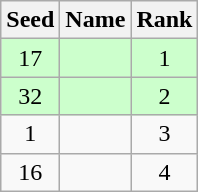<table class="wikitable" style="text-align:center;">
<tr>
<th>Seed</th>
<th>Name</th>
<th>Rank</th>
</tr>
<tr bgcolor="#ccffcc">
<td>17</td>
<td align=left></td>
<td>1</td>
</tr>
<tr bgcolor="#ccffcc">
<td>32</td>
<td align=left></td>
<td>2</td>
</tr>
<tr>
<td>1</td>
<td align=left></td>
<td>3</td>
</tr>
<tr>
<td>16</td>
<td align=left></td>
<td>4</td>
</tr>
</table>
